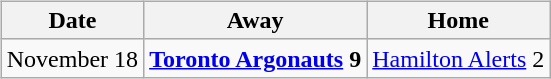<table cellspacing="10">
<tr>
<td valign="top"><br><table class="wikitable">
<tr>
<th>Date</th>
<th>Away</th>
<th>Home</th>
</tr>
<tr>
<td>November 18</td>
<td><strong><a href='#'>Toronto Argonauts</a> 9</strong></td>
<td><a href='#'>Hamilton Alerts</a> 2</td>
</tr>
</table>
</td>
</tr>
</table>
